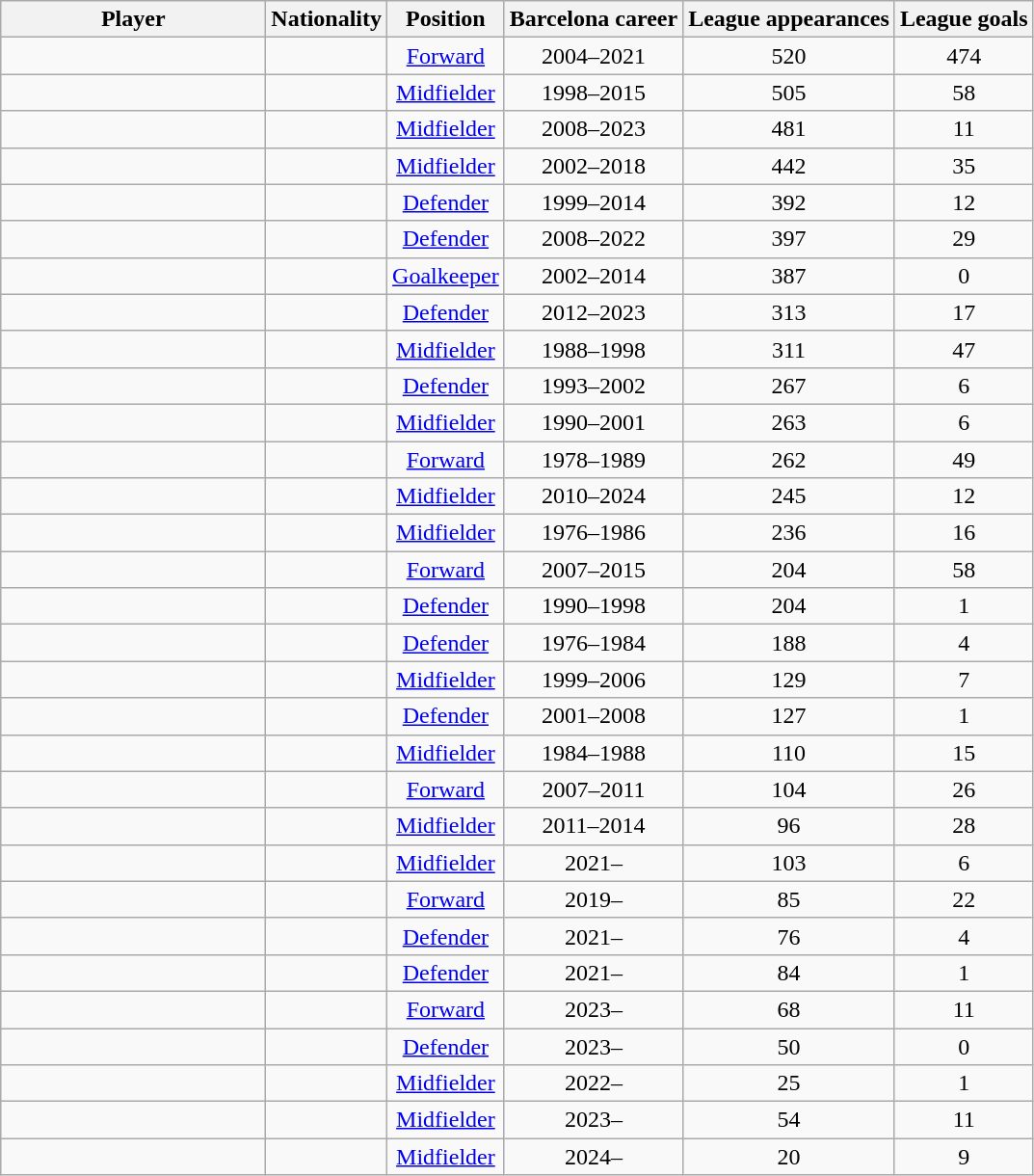<table class="wikitable sortable" style="text-align: center;">
<tr>
<th style="width:11em">Player</th>
<th>Nationality</th>
<th>Position</th>
<th>Barcelona career</th>
<th>League appearances</th>
<th>League goals</th>
</tr>
<tr>
<td align="left"></td>
<td align="left"></td>
<td><a href='#'>Forward</a></td>
<td>2004–2021</td>
<td>520</td>
<td>474</td>
</tr>
<tr>
<td align="left"></td>
<td align="left"></td>
<td><a href='#'>Midfielder</a></td>
<td>1998–2015</td>
<td>505</td>
<td>58</td>
</tr>
<tr>
<td align="left"></td>
<td align="left"></td>
<td><a href='#'>Midfielder</a></td>
<td>2008–2023</td>
<td>481</td>
<td>11</td>
</tr>
<tr>
<td align="left"></td>
<td align="left"></td>
<td><a href='#'>Midfielder</a></td>
<td>2002–2018</td>
<td>442</td>
<td>35</td>
</tr>
<tr>
<td align="left"></td>
<td align="left"></td>
<td><a href='#'>Defender</a></td>
<td>1999–2014</td>
<td>392</td>
<td>12</td>
</tr>
<tr>
<td align="left"></td>
<td align="left"></td>
<td><a href='#'>Defender</a></td>
<td>2008–2022</td>
<td>397</td>
<td>29</td>
</tr>
<tr>
<td align="left"></td>
<td align="left"></td>
<td><a href='#'>Goalkeeper</a></td>
<td>2002–2014</td>
<td>387</td>
<td>0</td>
</tr>
<tr>
<td align="left"></td>
<td align="left"></td>
<td><a href='#'>Defender</a></td>
<td>2012–2023</td>
<td>313</td>
<td>17</td>
</tr>
<tr>
<td align="left"></td>
<td align="left"></td>
<td><a href='#'>Midfielder</a></td>
<td>1988–1998</td>
<td>311</td>
<td>47</td>
</tr>
<tr>
<td align="left"></td>
<td align="left"></td>
<td><a href='#'>Defender</a></td>
<td>1993–2002</td>
<td>267</td>
<td>6</td>
</tr>
<tr>
<td align="left"></td>
<td align="left"></td>
<td><a href='#'>Midfielder</a></td>
<td>1990–2001</td>
<td>263</td>
<td>6</td>
</tr>
<tr>
<td align="left"></td>
<td align="left"></td>
<td><a href='#'>Forward</a></td>
<td>1978–1989</td>
<td>262</td>
<td>49</td>
</tr>
<tr>
<td align="left"></td>
<td align="left"></td>
<td><a href='#'>Midfielder</a></td>
<td>2010–2024</td>
<td>245</td>
<td>12</td>
</tr>
<tr>
<td align="left"></td>
<td align="left"></td>
<td><a href='#'>Midfielder</a></td>
<td>1976–1986</td>
<td>236</td>
<td>16</td>
</tr>
<tr>
<td align="left"></td>
<td align="left"></td>
<td><a href='#'>Forward</a></td>
<td>2007–2015</td>
<td>204</td>
<td>58</td>
</tr>
<tr>
<td align="left"></td>
<td align="left"></td>
<td><a href='#'>Defender</a></td>
<td>1990–1998</td>
<td>204</td>
<td>1</td>
</tr>
<tr>
<td align="left"></td>
<td align="left"></td>
<td><a href='#'>Defender</a></td>
<td>1976–1984</td>
<td>188</td>
<td>4</td>
</tr>
<tr>
<td align="left"></td>
<td align="left"></td>
<td><a href='#'>Midfielder</a></td>
<td>1999–2006</td>
<td>129</td>
<td>7</td>
</tr>
<tr>
<td align="left"></td>
<td align="left"></td>
<td><a href='#'>Defender</a></td>
<td>2001–2008</td>
<td>127</td>
<td>1</td>
</tr>
<tr>
<td align="left"></td>
<td align="left"></td>
<td><a href='#'>Midfielder</a></td>
<td>1984–1988</td>
<td>110</td>
<td>15</td>
</tr>
<tr>
<td align="left"></td>
<td align="left"></td>
<td><a href='#'>Forward</a></td>
<td>2007–2011</td>
<td>104</td>
<td>26</td>
</tr>
<tr>
<td align="left"></td>
<td align="left"></td>
<td><a href='#'>Midfielder</a></td>
<td>2011–2014</td>
<td>96</td>
<td>28</td>
</tr>
<tr>
<td align="left"><strong></strong></td>
<td align="left"></td>
<td><a href='#'>Midfielder</a></td>
<td>2021–</td>
<td>103</td>
<td>6</td>
</tr>
<tr>
<td align="left"><strong></strong></td>
<td align="left"></td>
<td><a href='#'>Forward</a></td>
<td>2019–</td>
<td>85</td>
<td>22</td>
</tr>
<tr>
<td align="left"><strong></strong></td>
<td align="left"></td>
<td><a href='#'>Defender</a></td>
<td>2021–</td>
<td>76</td>
<td>4</td>
</tr>
<tr>
<td align="left"><strong></strong></td>
<td align="left"></td>
<td><a href='#'>Defender</a></td>
<td>2021–</td>
<td>84</td>
<td>1</td>
</tr>
<tr>
<td align="left"><strong></strong></td>
<td align="left"></td>
<td><a href='#'>Forward</a></td>
<td>2023–</td>
<td>68</td>
<td>11</td>
</tr>
<tr>
<td align="left"><strong></strong></td>
<td align="left"></td>
<td><a href='#'>Defender</a></td>
<td>2023–</td>
<td>50</td>
<td>0</td>
</tr>
<tr>
<td align="left"><strong></strong></td>
<td align="left"></td>
<td><a href='#'>Midfielder</a></td>
<td>2022–</td>
<td>25</td>
<td>1</td>
</tr>
<tr>
<td align="left"><strong></strong></td>
<td align="left"></td>
<td><a href='#'>Midfielder</a></td>
<td>2023–</td>
<td>54</td>
<td>11</td>
</tr>
<tr>
<td align="left"><strong></strong></td>
<td align="left"></td>
<td><a href='#'>Midfielder</a></td>
<td>2024–</td>
<td>20</td>
<td>9</td>
</tr>
</table>
